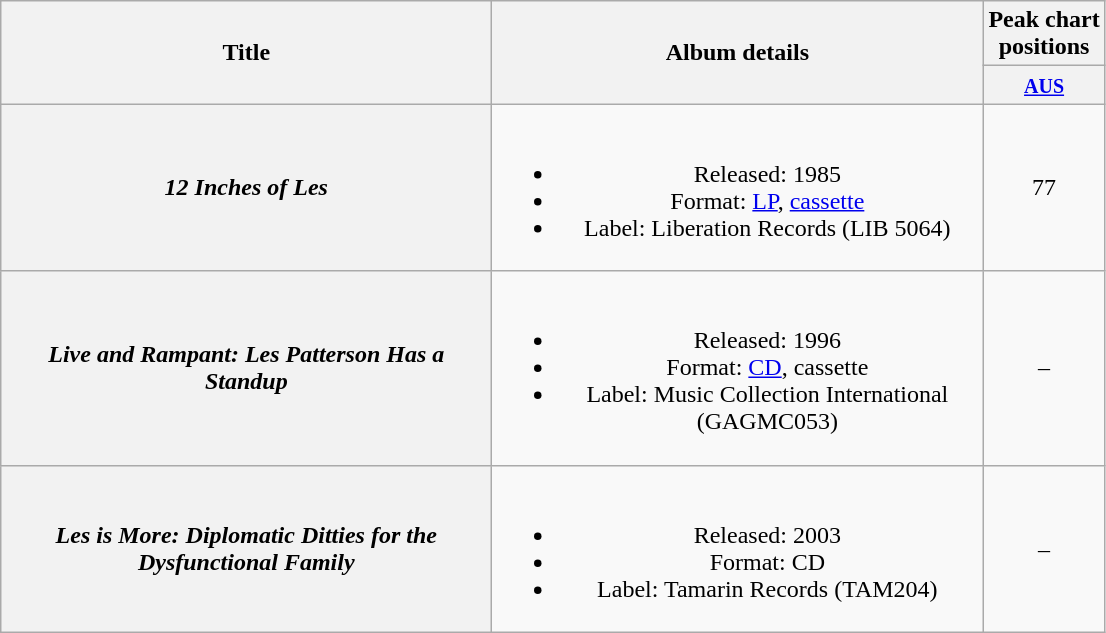<table class="wikitable plainrowheaders" style="text-align:center;" border="1">
<tr>
<th scope="col" rowspan="2" style="width:20em;">Title</th>
<th scope="col" rowspan="2" style="width:20em;">Album details</th>
<th scope="col" colspan="1">Peak chart<br>positions</th>
</tr>
<tr>
<th scope="col" style="text-align:center;"><small><a href='#'>AUS</a></small><br></th>
</tr>
<tr>
<th scope="row"><em>12 Inches of Les</em></th>
<td><br><ul><li>Released: 1985</li><li>Format: <a href='#'>LP</a>, <a href='#'>cassette</a></li><li>Label: Liberation Records (LIB 5064)</li></ul></td>
<td align="center">77</td>
</tr>
<tr>
<th scope="row"><em>Live and Rampant: Les Patterson Has a Standup</em></th>
<td><br><ul><li>Released: 1996</li><li>Format: <a href='#'>CD</a>, cassette</li><li>Label: Music Collection International (GAGMC053)</li></ul></td>
<td align="center">–</td>
</tr>
<tr>
<th scope="row"><em>Les is More: Diplomatic Ditties for the Dysfunctional Family</em></th>
<td><br><ul><li>Released: 2003</li><li>Format: CD</li><li>Label: Tamarin Records (TAM204)</li></ul></td>
<td align="center">–</td>
</tr>
</table>
